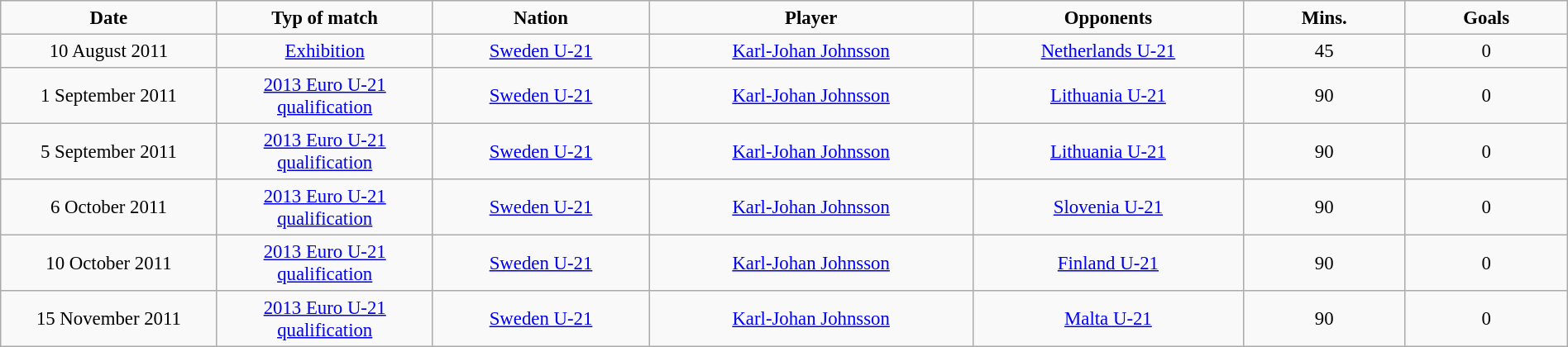<table class= width=90% border="2" cellpadding="4" cellspacing="0" style="text-align=center: 1em 1em 1em 0; background: #f9f9f9; border: 1px #aaa solid; border-collapse: collapse; font-size: 95%;">
<tr>
<th width=8%>Date</th>
<th width=8%>Typ of match</th>
<th width=8%>Nation</th>
<th width=12%>Player</th>
<th width=10%>Opponents</th>
<th width=6%>Mins.</th>
<th width=6%>Goals</th>
</tr>
<tr>
<td align=center>10 August 2011</td>
<td align=center><a href='#'>Exhibition</a></td>
<td align=center> <a href='#'>Sweden U-21</a></td>
<td align=center><a href='#'>Karl-Johan Johnsson</a></td>
<td align=center> <a href='#'>Netherlands U-21</a></td>
<td align=center>45</td>
<td align=center>0</td>
</tr>
<tr>
<td align=center>1 September 2011</td>
<td align=center><a href='#'>2013 Euro U-21 qualification</a></td>
<td align=center> <a href='#'>Sweden U-21</a></td>
<td align=center><a href='#'>Karl-Johan Johnsson</a></td>
<td align=center> <a href='#'>Lithuania U-21</a></td>
<td align=center>90</td>
<td align=center>0</td>
</tr>
<tr>
<td align=center>5 September 2011</td>
<td align=center><a href='#'>2013 Euro U-21 qualification</a></td>
<td align=center> <a href='#'>Sweden U-21</a></td>
<td align=center><a href='#'>Karl-Johan Johnsson</a></td>
<td align=center> <a href='#'>Lithuania U-21</a></td>
<td align=center>90</td>
<td align=center>0</td>
</tr>
<tr>
<td align=center>6 October 2011</td>
<td align=center><a href='#'>2013 Euro U-21 qualification</a></td>
<td align=center> <a href='#'>Sweden U-21</a></td>
<td align=center><a href='#'>Karl-Johan Johnsson</a></td>
<td align=center> <a href='#'>Slovenia U-21</a></td>
<td align=center>90</td>
<td align=center>0</td>
</tr>
<tr>
<td align=center>10 October 2011</td>
<td align=center><a href='#'>2013 Euro U-21 qualification</a></td>
<td align=center> <a href='#'>Sweden U-21</a></td>
<td align=center><a href='#'>Karl-Johan Johnsson</a></td>
<td align=center> <a href='#'>Finland U-21</a></td>
<td align=center>90</td>
<td align=center>0</td>
</tr>
<tr>
<td align=center>15 November 2011</td>
<td align=center><a href='#'>2013 Euro U-21 qualification</a></td>
<td align=center> <a href='#'>Sweden U-21</a></td>
<td align=center><a href='#'>Karl-Johan Johnsson</a></td>
<td align=center> <a href='#'>Malta U-21</a></td>
<td align=center>90</td>
<td align=center>0</td>
</tr>
</table>
